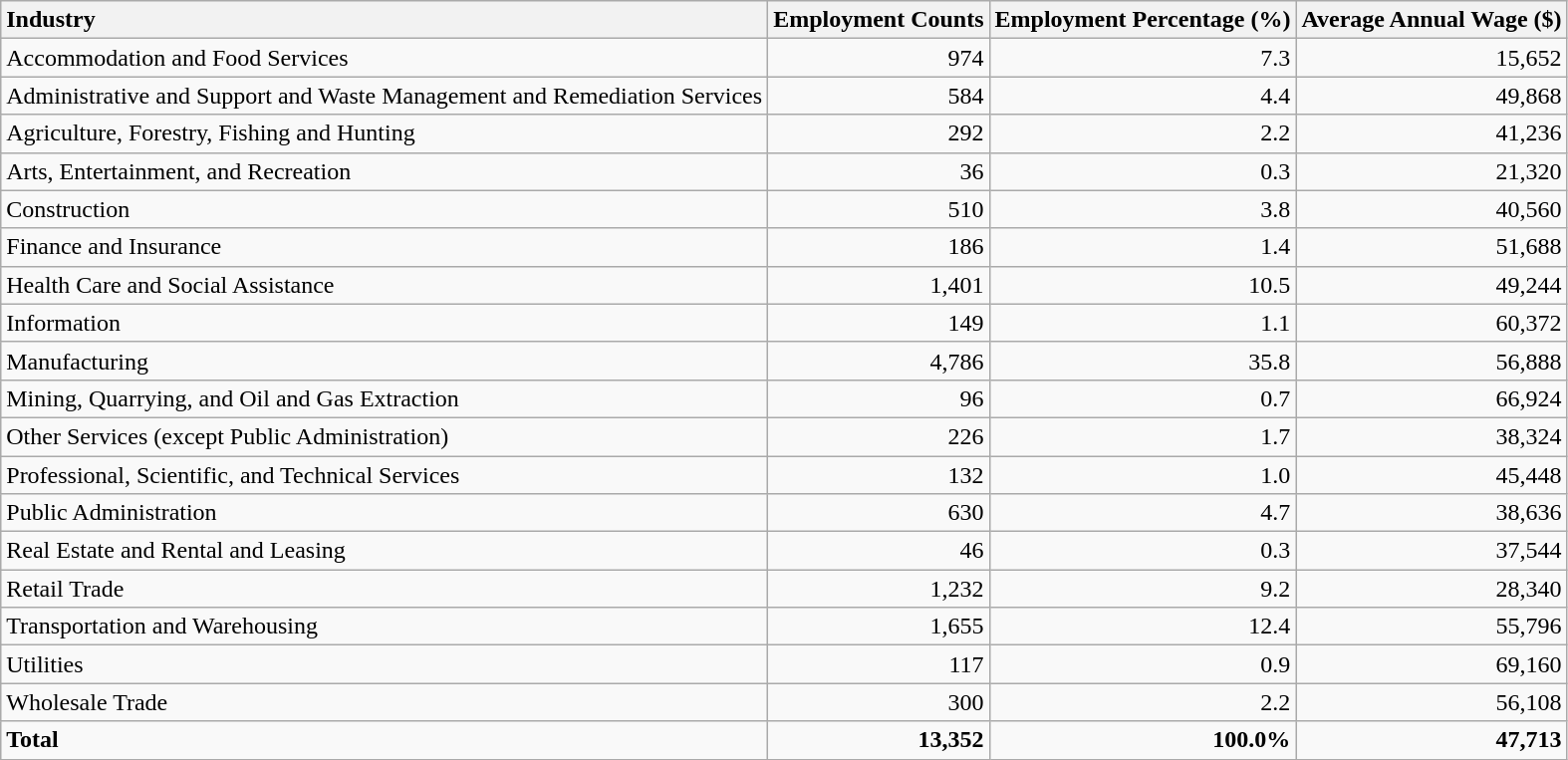<table class="wikitable sortable">
<tr>
<th style="text-align:left;">Industry</th>
<th style="text-align:right;">Employment Counts</th>
<th style="text-align:right;">Employment Percentage (%)</th>
<th style="text-align:right;">Average Annual Wage ($)</th>
</tr>
<tr>
<td style="text-align:left;">Accommodation and Food Services</td>
<td style="text-align:right;">974</td>
<td style="text-align:right;">7.3</td>
<td style="text-align:right;">15,652</td>
</tr>
<tr>
<td style="text-align:left;">Administrative and Support and Waste Management and Remediation Services</td>
<td style="text-align:right;">584</td>
<td style="text-align:right;">4.4</td>
<td style="text-align:right;">49,868</td>
</tr>
<tr>
<td style="text-align:left;">Agriculture, Forestry, Fishing and Hunting</td>
<td style="text-align:right;">292</td>
<td style="text-align:right;">2.2</td>
<td style="text-align:right;">41,236</td>
</tr>
<tr>
<td style="text-align:left;">Arts, Entertainment, and Recreation</td>
<td style="text-align:right;">36</td>
<td style="text-align:right;">0.3</td>
<td style="text-align:right;">21,320</td>
</tr>
<tr>
<td style="text-align:left;">Construction</td>
<td style="text-align:right;">510</td>
<td style="text-align:right;">3.8</td>
<td style="text-align:right;">40,560</td>
</tr>
<tr>
<td style="text-align:left;">Finance and Insurance</td>
<td style="text-align:right;">186</td>
<td style="text-align:right;">1.4</td>
<td style="text-align:right;">51,688</td>
</tr>
<tr>
<td style="text-align:left;">Health Care and Social Assistance</td>
<td style="text-align:right;">1,401</td>
<td style="text-align:right;">10.5</td>
<td style="text-align:right;">49,244</td>
</tr>
<tr>
<td style="text-align:left;">Information</td>
<td style="text-align:right;">149</td>
<td style="text-align:right;">1.1</td>
<td style="text-align:right;">60,372</td>
</tr>
<tr>
<td style="text-align:left;">Manufacturing</td>
<td style="text-align:right;">4,786</td>
<td style="text-align:right;">35.8</td>
<td style="text-align:right;">56,888</td>
</tr>
<tr>
<td style="text-align:left;">Mining, Quarrying, and Oil and Gas Extraction</td>
<td style="text-align:right;">96</td>
<td style="text-align:right;">0.7</td>
<td style="text-align:right;">66,924</td>
</tr>
<tr>
<td style="text-align:left;">Other Services (except Public Administration)</td>
<td style="text-align:right;">226</td>
<td style="text-align:right;">1.7</td>
<td style="text-align:right;">38,324</td>
</tr>
<tr>
<td style="text-align:left;">Professional, Scientific, and Technical Services</td>
<td style="text-align:right;">132</td>
<td style="text-align:right;">1.0</td>
<td style="text-align:right;">45,448</td>
</tr>
<tr>
<td style="text-align:left;">Public Administration</td>
<td style="text-align:right;">630</td>
<td style="text-align:right;">4.7</td>
<td style="text-align:right;">38,636</td>
</tr>
<tr>
<td style="text-align:left;">Real Estate and Rental and Leasing</td>
<td style="text-align:right;">46</td>
<td style="text-align:right;">0.3</td>
<td style="text-align:right;">37,544</td>
</tr>
<tr>
<td style="text-align:left;">Retail Trade</td>
<td style="text-align:right;">1,232</td>
<td style="text-align:right;">9.2</td>
<td style="text-align:right;">28,340</td>
</tr>
<tr>
<td style="text-align:left;">Transportation and Warehousing</td>
<td style="text-align:right;">1,655</td>
<td style="text-align:right;">12.4</td>
<td style="text-align:right;">55,796</td>
</tr>
<tr>
<td style="text-align:left;">Utilities</td>
<td style="text-align:right;">117</td>
<td style="text-align:right;">0.9</td>
<td style="text-align:right;">69,160</td>
</tr>
<tr>
<td style="text-align:left;">Wholesale Trade</td>
<td style="text-align:right;">300</td>
<td style="text-align:right;">2.2</td>
<td style="text-align:right;">56,108</td>
</tr>
<tr>
<td style="text-align:left; font-weight:bold;"><strong>Total</strong></td>
<td style="text-align:right; font-weight:bold;"><strong>13,352</strong></td>
<td style="text-align:right; font-weight:bold;"><strong>100.0%</strong></td>
<td style="text-align:right; font-weight:bold;"><strong>47,713</strong></td>
</tr>
</table>
